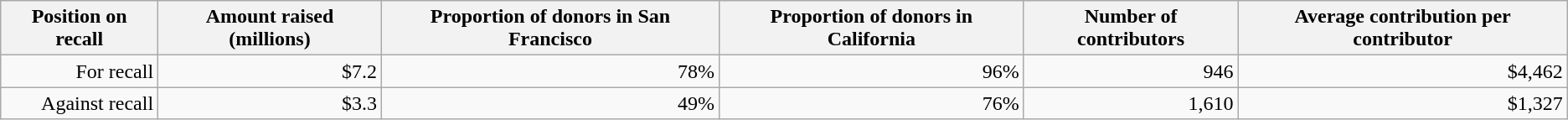<table class="wikitable" style="text-align: right;">
<tr>
<th>Position on recall</th>
<th>Amount raised (millions)</th>
<th>Proportion of donors in San Francisco</th>
<th>Proportion of donors in California</th>
<th>Number of contributors</th>
<th>Average contribution per contributor</th>
</tr>
<tr>
<td>For recall</td>
<td>$7.2</td>
<td>78%</td>
<td>96%</td>
<td>946</td>
<td>$4,462</td>
</tr>
<tr>
<td>Against recall</td>
<td>$3.3</td>
<td>49%</td>
<td>76%</td>
<td>1,610</td>
<td>$1,327</td>
</tr>
</table>
